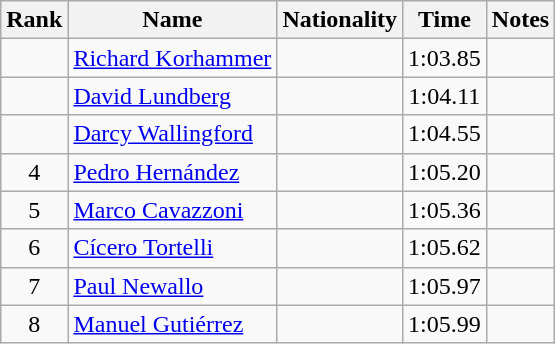<table class="wikitable sortable" style="text-align:center">
<tr>
<th>Rank</th>
<th>Name</th>
<th>Nationality</th>
<th>Time</th>
<th>Notes</th>
</tr>
<tr>
<td></td>
<td align=left><a href='#'>Richard Korhammer</a></td>
<td align=left></td>
<td>1:03.85</td>
<td></td>
</tr>
<tr>
<td></td>
<td align=left><a href='#'>David Lundberg</a></td>
<td align=left></td>
<td>1:04.11</td>
<td></td>
</tr>
<tr>
<td></td>
<td align=left><a href='#'>Darcy Wallingford</a></td>
<td align=left></td>
<td>1:04.55</td>
<td></td>
</tr>
<tr>
<td>4</td>
<td align=left><a href='#'>Pedro Hernández</a></td>
<td align=left></td>
<td>1:05.20</td>
<td></td>
</tr>
<tr>
<td>5</td>
<td align=left><a href='#'>Marco Cavazzoni</a></td>
<td align=left></td>
<td>1:05.36</td>
<td></td>
</tr>
<tr>
<td>6</td>
<td align=left><a href='#'>Cícero Tortelli</a></td>
<td align=left></td>
<td>1:05.62</td>
<td></td>
</tr>
<tr>
<td>7</td>
<td align=left><a href='#'>Paul Newallo</a></td>
<td align=left></td>
<td>1:05.97</td>
<td></td>
</tr>
<tr>
<td>8</td>
<td align=left><a href='#'>Manuel Gutiérrez</a></td>
<td align=left></td>
<td>1:05.99</td>
<td></td>
</tr>
</table>
